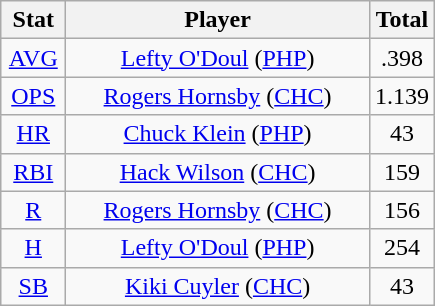<table class="wikitable" style="text-align:center;">
<tr>
<th style="width:15%;">Stat</th>
<th>Player</th>
<th style="width:15%;">Total</th>
</tr>
<tr>
<td><a href='#'>AVG</a></td>
<td><a href='#'>Lefty O'Doul</a> (<a href='#'>PHP</a>)</td>
<td>.398</td>
</tr>
<tr>
<td><a href='#'>OPS</a></td>
<td><a href='#'>Rogers Hornsby</a> (<a href='#'>CHC</a>)</td>
<td>1.139</td>
</tr>
<tr>
<td><a href='#'>HR</a></td>
<td><a href='#'>Chuck Klein</a> (<a href='#'>PHP</a>)</td>
<td>43</td>
</tr>
<tr>
<td><a href='#'>RBI</a></td>
<td><a href='#'>Hack Wilson</a> (<a href='#'>CHC</a>)</td>
<td>159</td>
</tr>
<tr>
<td><a href='#'>R</a></td>
<td><a href='#'>Rogers Hornsby</a> (<a href='#'>CHC</a>)</td>
<td>156</td>
</tr>
<tr>
<td><a href='#'>H</a></td>
<td><a href='#'>Lefty O'Doul</a> (<a href='#'>PHP</a>)</td>
<td>254</td>
</tr>
<tr>
<td><a href='#'>SB</a></td>
<td><a href='#'>Kiki Cuyler</a> (<a href='#'>CHC</a>)</td>
<td>43</td>
</tr>
</table>
